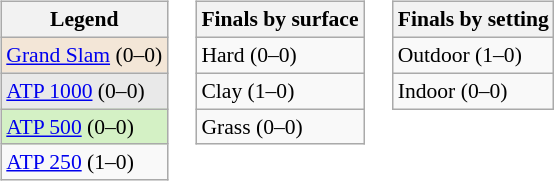<table>
<tr valign=top>
<td><br><table class="wikitable" style=font-size:90%>
<tr>
<th>Legend</th>
</tr>
<tr style="background:#f3e6d7;">
<td><a href='#'>Grand Slam</a> (0–0)</td>
</tr>
<tr style="background:#e9e9e9;">
<td><a href='#'>ATP 1000</a> (0–0)</td>
</tr>
<tr style="background:#d4f1c5;">
<td><a href='#'>ATP 500</a> (0–0)</td>
</tr>
<tr>
<td><a href='#'>ATP 250</a> (1–0)</td>
</tr>
</table>
</td>
<td><br><table class="wikitable" style=font-size:90%>
<tr>
<th>Finals by surface</th>
</tr>
<tr>
<td>Hard (0–0)</td>
</tr>
<tr>
<td>Clay (1–0)</td>
</tr>
<tr>
<td>Grass (0–0)</td>
</tr>
</table>
</td>
<td><br><table class="wikitable" style=font-size:90%>
<tr>
<th>Finals by setting</th>
</tr>
<tr>
<td>Outdoor (1–0)</td>
</tr>
<tr>
<td>Indoor (0–0)</td>
</tr>
</table>
</td>
</tr>
</table>
